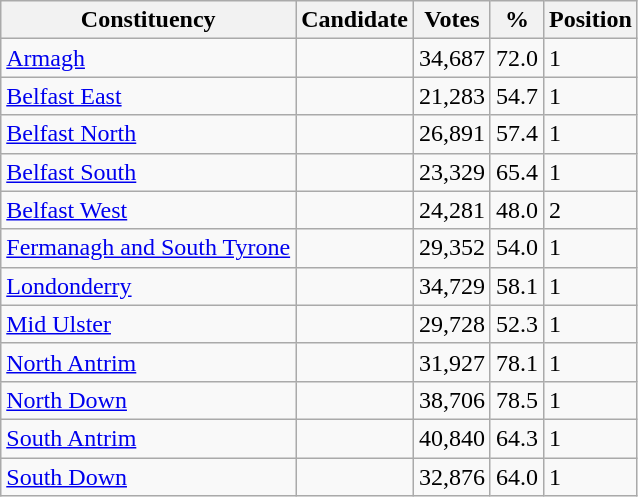<table class="wikitable sortable">
<tr>
<th>Constituency</th>
<th>Candidate</th>
<th>Votes</th>
<th>%</th>
<th>Position</th>
</tr>
<tr>
<td><a href='#'>Armagh</a></td>
<td></td>
<td>34,687</td>
<td>72.0</td>
<td>1</td>
</tr>
<tr>
<td><a href='#'>Belfast East</a></td>
<td></td>
<td>21,283</td>
<td>54.7</td>
<td>1</td>
</tr>
<tr>
<td><a href='#'>Belfast North</a></td>
<td></td>
<td>26,891</td>
<td>57.4</td>
<td>1</td>
</tr>
<tr>
<td><a href='#'>Belfast South</a></td>
<td></td>
<td>23,329</td>
<td>65.4</td>
<td>1</td>
</tr>
<tr>
<td><a href='#'>Belfast West</a></td>
<td></td>
<td>24,281</td>
<td>48.0</td>
<td>2</td>
</tr>
<tr>
<td><a href='#'>Fermanagh and South Tyrone</a></td>
<td></td>
<td>29,352</td>
<td>54.0</td>
<td>1</td>
</tr>
<tr>
<td><a href='#'>Londonderry</a></td>
<td></td>
<td>34,729</td>
<td>58.1</td>
<td>1</td>
</tr>
<tr>
<td><a href='#'>Mid Ulster</a></td>
<td></td>
<td>29,728</td>
<td>52.3</td>
<td>1</td>
</tr>
<tr>
<td><a href='#'>North Antrim</a></td>
<td></td>
<td>31,927</td>
<td>78.1</td>
<td>1</td>
</tr>
<tr>
<td><a href='#'>North Down</a></td>
<td></td>
<td>38,706</td>
<td>78.5</td>
<td>1</td>
</tr>
<tr>
<td><a href='#'>South Antrim</a></td>
<td></td>
<td>40,840</td>
<td>64.3</td>
<td>1</td>
</tr>
<tr>
<td><a href='#'>South Down</a></td>
<td></td>
<td>32,876</td>
<td>64.0</td>
<td>1</td>
</tr>
</table>
